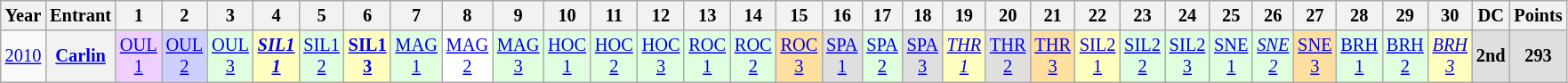<table class="wikitable" style="text-align:center; font-size:85%">
<tr>
<th>Year</th>
<th>Entrant</th>
<th>1</th>
<th>2</th>
<th>3</th>
<th>4</th>
<th>5</th>
<th>6</th>
<th>7</th>
<th>8</th>
<th>9</th>
<th>10</th>
<th>11</th>
<th>12</th>
<th>13</th>
<th>14</th>
<th>15</th>
<th>16</th>
<th>17</th>
<th>18</th>
<th>19</th>
<th>20</th>
<th>21</th>
<th>22</th>
<th>23</th>
<th>24</th>
<th>25</th>
<th>26</th>
<th>27</th>
<th>28</th>
<th>29</th>
<th>30</th>
<th>DC</th>
<th>Points</th>
</tr>
<tr>
<td><a href='#'>2010</a></td>
<th nowrap><a href='#'>Carlin</a></th>
<td style="background:#EFCFFF;"><a href='#'>OUL<br>1</a><br></td>
<td style="background:#CFCFFF;"><a href='#'>OUL<br>2</a><br></td>
<td style="background:#DFFFDF;"><a href='#'>OUL<br>3</a><br></td>
<td style="background:#FFFFBF;"><strong><em><a href='#'>SIL1<br>1</a></em></strong><br></td>
<td style="background:#DFFFDF;"><a href='#'>SIL1<br>2</a><br></td>
<td style="background:#FFFFBF;"><strong><a href='#'>SIL1<br>3</a></strong><br></td>
<td style="background:#DFFFDF;"><a href='#'>MAG<br>1</a><br></td>
<td style="background:#FFFFFF;"><a href='#'>MAG<br>2</a><br></td>
<td style="background:#DFFFDF;"><a href='#'>MAG<br>3</a><br></td>
<td style="background:#DFFFDF;"><a href='#'>HOC<br>1</a><br></td>
<td style="background:#DFFFDF;"><a href='#'>HOC<br>2</a><br></td>
<td style="background:#DFFFDF;"><a href='#'>HOC<br>3</a><br></td>
<td style="background:#DFFFDF;"><a href='#'>ROC<br>1</a><br></td>
<td style="background:#DFFFDF;"><a href='#'>ROC<br>2</a><br></td>
<td style="background:#FFDF9F;"><a href='#'>ROC<br>3</a><br></td>
<td style="background:#DFDFDF;"><a href='#'>SPA<br>1</a><br></td>
<td style="background:#DFFFDF;"><a href='#'>SPA<br>2</a><br></td>
<td style="background:#DFDFDF;"><a href='#'>SPA<br>3</a><br></td>
<td style="background:#FFFFBF;"><em><a href='#'>THR<br>1</a></em><br></td>
<td style="background:#DFDFDF;"><a href='#'>THR<br>2</a><br></td>
<td style="background:#FFDF9F;"><a href='#'>THR<br>3</a><br></td>
<td style="background:#FFFFBF;"><a href='#'>SIL2<br>1</a><br></td>
<td style="background:#DFFFDF;"><a href='#'>SIL2<br>2</a><br></td>
<td style="background:#DFFFDF;"><a href='#'>SIL2<br>3</a><br></td>
<td style="background:#DFFFDF;"><a href='#'>SNE<br>1</a><br></td>
<td style="background:#DFFFDF;"><em><a href='#'>SNE<br>2</a></em><br></td>
<td style="background:#FFDF9F;"><a href='#'>SNE<br>3</a><br></td>
<td style="background:#DFFFDF;"><a href='#'>BRH<br>1</a><br></td>
<td style="background:#DFFFDF;"><a href='#'>BRH<br>2</a><br></td>
<td style="background:#FFFFBF;"><em><a href='#'>BRH<br>3</a></em><br></td>
<th style="background:#DFDFDF;">2nd</th>
<th style="background:#DFDFDF;">293</th>
</tr>
</table>
